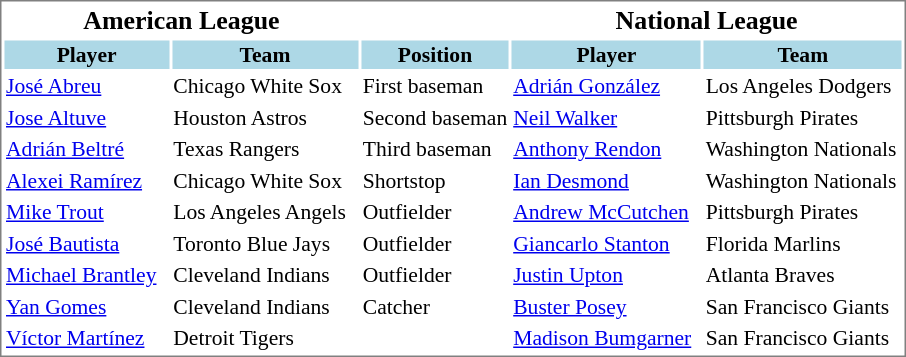<table cellpadding="1"  style="width:auto; font-size:90%; border:1px solid gray;">
<tr style="text-align:center; font-size:larger;">
<th colspan=2>American League</th>
<th></th>
<th colspan=2>National League</th>
</tr>
<tr style="background:lightblue;">
<th>Player</th>
<th>Team</th>
<th>Position</th>
<th>Player</th>
<th>Team</th>
</tr>
<tr>
<td><a href='#'>José Abreu</a></td>
<td>Chicago White Sox</td>
<td>First baseman</td>
<td><a href='#'>Adrián González</a></td>
<td>Los Angeles Dodgers</td>
</tr>
<tr>
<td><a href='#'>Jose Altuve</a></td>
<td>Houston Astros</td>
<td>Second baseman</td>
<td><a href='#'>Neil Walker</a></td>
<td>Pittsburgh Pirates</td>
</tr>
<tr>
<td><a href='#'>Adrián Beltré</a></td>
<td>Texas Rangers</td>
<td>Third baseman</td>
<td><a href='#'>Anthony Rendon</a></td>
<td>Washington Nationals</td>
</tr>
<tr>
<td><a href='#'>Alexei Ramírez</a></td>
<td>Chicago White Sox</td>
<td>Shortstop</td>
<td><a href='#'>Ian Desmond</a></td>
<td>Washington Nationals</td>
</tr>
<tr>
<td><a href='#'>Mike Trout</a></td>
<td>Los Angeles Angels  </td>
<td>Outfielder</td>
<td><a href='#'>Andrew McCutchen</a>  </td>
<td>Pittsburgh Pirates</td>
</tr>
<tr>
<td><a href='#'>José Bautista</a></td>
<td>Toronto Blue Jays</td>
<td>Outfielder</td>
<td><a href='#'>Giancarlo Stanton</a></td>
<td>Florida Marlins</td>
</tr>
<tr>
<td><a href='#'>Michael Brantley</a>  </td>
<td>Cleveland Indians</td>
<td>Outfielder</td>
<td><a href='#'>Justin Upton</a></td>
<td>Atlanta Braves</td>
</tr>
<tr>
<td><a href='#'>Yan Gomes</a></td>
<td>Cleveland Indians</td>
<td>Catcher</td>
<td><a href='#'>Buster Posey</a></td>
<td>San Francisco Giants</td>
</tr>
<tr>
<td><a href='#'>Víctor Martínez</a></td>
<td>Detroit Tigers</td>
<td></td>
<td><a href='#'>Madison Bumgarner</a></td>
<td>San Francisco Giants  </td>
</tr>
</table>
